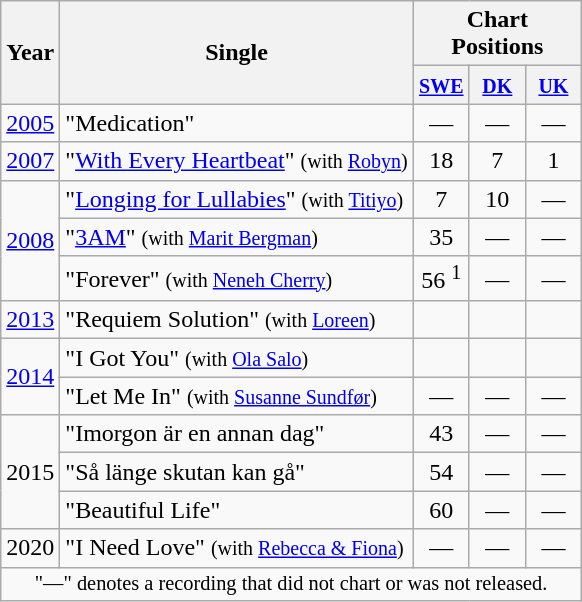<table class="wikitable plainrowheaders">
<tr>
<th rowspan="2">Year</th>
<th rowspan="2">Single</th>
<th colspan="3">Chart Positions</th>
</tr>
<tr>
<th width="30"><small><a href='#'>SWE</a></small></th>
<th width="30"><small><a href='#'>DK</a></small></th>
<th width="30"><small><a href='#'>UK</a></small></th>
</tr>
<tr>
<td><a href='#'>2005</a></td>
<td>"Medication"</td>
<td align="center">—</td>
<td align="center">—</td>
<td align="center">—</td>
</tr>
<tr>
<td><a href='#'>2007</a></td>
<td>"<a href='#'>With Every Heartbeat</a>" <small>(with <a href='#'>Robyn</a>)</small></td>
<td align="center">18</td>
<td align="center">7</td>
<td align="center">1</td>
</tr>
<tr>
<td rowspan="3"><a href='#'>2008</a></td>
<td>"<a href='#'>Longing for Lullabies</a>" <small>(with <a href='#'>Titiyo</a>)</small></td>
<td align="center">7</td>
<td align="center">10</td>
<td align="center">—</td>
</tr>
<tr>
<td>"<a href='#'>3AM</a>" <small>(with <a href='#'>Marit Bergman</a>)</small></td>
<td align="center">35</td>
<td align="center">—</td>
<td align="center">—</td>
</tr>
<tr>
<td>"Forever" <small>(with <a href='#'>Neneh Cherry</a>)</small></td>
<td align="center">56 <sup>1</sup></td>
<td align="center">—</td>
<td align="center">—</td>
</tr>
<tr>
<td><a href='#'>2013</a></td>
<td>"Requiem Solution" <small>(with <a href='#'>Loreen</a>)</small></td>
<td align="center"></td>
<td align="center"></td>
<td align="center"></td>
</tr>
<tr>
<td rowspan="2"><a href='#'>2014</a></td>
<td>"I Got You" <small>(with <a href='#'>Ola Salo</a>)</small></td>
<td align="center"></td>
<td align="center"></td>
<td align="center"></td>
</tr>
<tr>
<td>"Let Me In" <small>(with <a href='#'>Susanne Sundfør</a>)</small></td>
<td align="center">—</td>
<td align="center">—</td>
<td align="center">—</td>
</tr>
<tr>
<td rowspan="3">2015</td>
<td>"Imorgon är en annan dag"</td>
<td align="center">43</td>
<td align="center">—</td>
<td align="center">—</td>
</tr>
<tr>
<td>"Så länge skutan kan gå"</td>
<td align="center">54</td>
<td align="center">—</td>
<td align="center">—</td>
</tr>
<tr>
<td>"Beautiful Life"</td>
<td align="center">60</td>
<td align="center">—</td>
<td align="center">—</td>
</tr>
<tr>
<td>2020</td>
<td>"I Need Love" <small>(with <a href='#'>Rebecca & Fiona</a>)</small></td>
<td align="center">—</td>
<td align="center">—</td>
<td align="center">—</td>
</tr>
<tr>
<td colspan="5" style="text-align:center;font-size:85%">"—" denotes a recording that did not chart or was not released.</td>
</tr>
</table>
